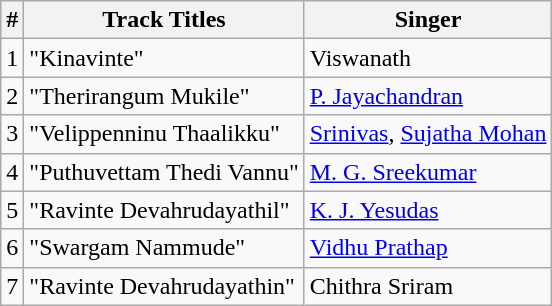<table class="wikitable">
<tr>
<th>#</th>
<th>Track Titles</th>
<th>Singer</th>
</tr>
<tr>
<td>1</td>
<td>"Kinavinte"</td>
<td>Viswanath</td>
</tr>
<tr>
<td>2</td>
<td>"Therirangum Mukile"</td>
<td><a href='#'>P. Jayachandran</a></td>
</tr>
<tr>
<td>3</td>
<td>"Velippenninu Thaalikku"</td>
<td><a href='#'>Srinivas</a>, <a href='#'>Sujatha Mohan</a></td>
</tr>
<tr>
<td>4</td>
<td>"Puthuvettam Thedi Vannu"</td>
<td><a href='#'>M. G. Sreekumar</a></td>
</tr>
<tr>
<td>5</td>
<td>"Ravinte Devahrudayathil"</td>
<td><a href='#'>K. J. Yesudas</a></td>
</tr>
<tr>
<td>6</td>
<td>"Swargam Nammude"</td>
<td><a href='#'>Vidhu Prathap</a></td>
</tr>
<tr>
<td>7</td>
<td>"Ravinte Devahrudayathin"</td>
<td>Chithra Sriram</td>
</tr>
</table>
